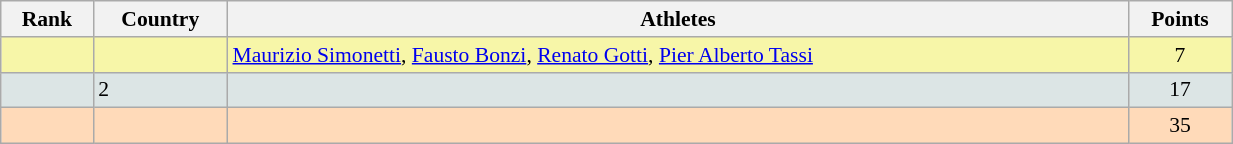<table class="wikitable" width=65% style="font-size:90%; text-align:center;">
<tr>
<th>Rank</th>
<th>Country</th>
<th>Athletes</th>
<th>Points</th>
</tr>
<tr bgcolor="#F7F6A8">
<td></td>
<td align=left></td>
<td align=left><a href='#'>Maurizio Simonetti</a>, <a href='#'>Fausto Bonzi</a>, <a href='#'>Renato Gotti</a>, <a href='#'>Pier Alberto Tassi</a></td>
<td>7</td>
</tr>
<tr bgcolor="#DCE5E5">
<td></td>
<td align=left> 2</td>
<td></td>
<td>17</td>
</tr>
<tr bgcolor="#FFDAB9">
<td></td>
<td align=left></td>
<td></td>
<td>35</td>
</tr>
</table>
